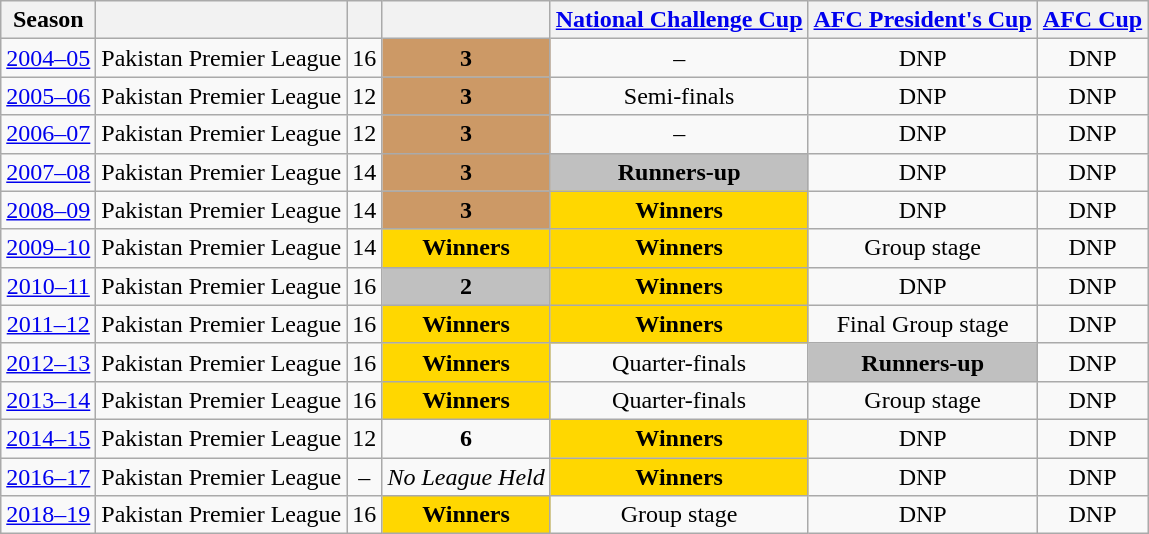<table class="wikitable" style="text-align:center">
<tr>
<th>Season</th>
<th></th>
<th></th>
<th></th>
<th><a href='#'>National Challenge Cup</a></th>
<th colspan="1"><a href='#'>AFC President's Cup</a></th>
<th colspan="1"><a href='#'>AFC Cup</a></th>
</tr>
<tr>
<td align="center"><a href='#'>2004–05</a></td>
<td align="center">Pakistan Premier League</td>
<td align="center">16</td>
<td align="center" bgcolor="#cc9966"><strong>3</strong></td>
<td align="center">–</td>
<td align="center">DNP</td>
<td align="center">DNP</td>
</tr>
<tr>
<td align="center"><a href='#'>2005–06</a></td>
<td align="center">Pakistan Premier League</td>
<td align="center">12</td>
<td align="center" bgcolor="#cc9966"><strong>3</strong></td>
<td align="center">Semi-finals</td>
<td align="center">DNP</td>
<td align="center">DNP</td>
</tr>
<tr>
<td align="center"><a href='#'>2006–07</a></td>
<td align="center">Pakistan Premier League</td>
<td align="center">12</td>
<td align="center" bgcolor="#cc9966"><strong>3</strong></td>
<td align="center">–</td>
<td align="center">DNP</td>
<td align="center">DNP</td>
</tr>
<tr>
<td align="center"><a href='#'>2007–08</a></td>
<td align="center">Pakistan Premier League</td>
<td align="center">14</td>
<td align="center" bgcolor="#cc9966"><strong>3</strong></td>
<td align="center" bgcolor="Silver"><strong>Runners-up</strong></td>
<td align="center">DNP</td>
<td align="center">DNP</td>
</tr>
<tr>
<td align="center"><a href='#'>2008–09</a></td>
<td align="center">Pakistan Premier League</td>
<td align="center">14</td>
<td align="center" bgcolor="#cc9966"><strong>3</strong></td>
<td align="center" bgcolor="Gold"><strong>Winners</strong></td>
<td align="center">DNP</td>
<td align="center">DNP</td>
</tr>
<tr>
<td align="center"><a href='#'>2009–10</a></td>
<td align="center">Pakistan Premier League</td>
<td align="center">14</td>
<td align="center" bgcolor="Gold"><strong>Winners</strong></td>
<td align="center" bgcolor="Gold"><strong>Winners</strong></td>
<td align="center">Group stage</td>
<td align="center">DNP</td>
</tr>
<tr>
<td align="center"><a href='#'>2010–11</a></td>
<td align="center">Pakistan Premier League</td>
<td align="center">16</td>
<td align="center" bgcolor="Silver"><strong>2</strong></td>
<td align="center" bgcolor="Gold"><strong>Winners</strong></td>
<td align="center">DNP</td>
<td align="center">DNP</td>
</tr>
<tr>
<td align="center"><a href='#'>2011–12</a></td>
<td align="center">Pakistan Premier League</td>
<td align="center">16</td>
<td align="center" bgcolor="Gold"><strong>Winners</strong></td>
<td align="center" bgcolor="Gold"><strong>Winners</strong></td>
<td align="center">Final Group stage</td>
<td align="center">DNP</td>
</tr>
<tr>
<td align="center"><a href='#'>2012–13</a></td>
<td align="center">Pakistan Premier League</td>
<td align="center">16</td>
<td align="center" bgcolor="Gold"><strong>Winners</strong></td>
<td>Quarter-finals</td>
<td align="center" bgcolor="Silver"><strong>Runners-up</strong></td>
<td align="center">DNP</td>
</tr>
<tr>
<td align="center"><a href='#'>2013–14</a></td>
<td align="center">Pakistan Premier League</td>
<td align="center">16</td>
<td align="center" bgcolor="Gold"><strong>Winners</strong></td>
<td>Quarter-finals</td>
<td align="center">Group stage</td>
<td align="center">DNP</td>
</tr>
<tr>
<td align="center"><a href='#'>2014–15</a></td>
<td align="center">Pakistan Premier League</td>
<td align="center">12</td>
<td><strong>6</strong></td>
<td align="center" bgcolor="Gold"><strong>Winners</strong></td>
<td align="center">DNP</td>
<td align="center">DNP</td>
</tr>
<tr>
<td align="center"><a href='#'>2016–17</a></td>
<td align="center">Pakistan Premier League</td>
<td align="center">–</td>
<td><em>No League Held</em></td>
<td align="center" bgcolor="Gold"><strong>Winners</strong></td>
<td align="center">DNP</td>
<td align="center">DNP</td>
</tr>
<tr>
<td align="center"><a href='#'>2018–19</a></td>
<td align="center">Pakistan Premier League</td>
<td align="center">16</td>
<td align="center" bgcolor="Gold"><strong>Winners</strong></td>
<td>Group stage</td>
<td align="center">DNP</td>
<td align="center">DNP</td>
</tr>
</table>
